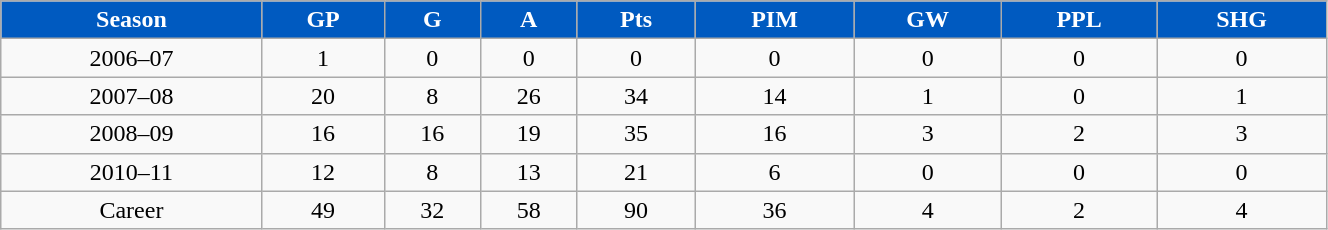<table class="wikitable" width="70%">
<tr align="center" style="background:#005ac0;color:#FFFFFF;">
<td><strong>Season</strong></td>
<td><strong>GP</strong></td>
<td><strong>G</strong></td>
<td><strong>A</strong></td>
<td><strong>Pts</strong></td>
<td><strong>PIM</strong></td>
<td><strong>GW</strong></td>
<td><strong>PPL</strong></td>
<td><strong>SHG</strong></td>
</tr>
<tr align="center" bgcolor="">
<td>2006–07</td>
<td>1</td>
<td>0</td>
<td>0</td>
<td>0</td>
<td>0</td>
<td>0</td>
<td>0</td>
<td>0</td>
</tr>
<tr align="center" bgcolor="">
<td>2007–08</td>
<td>20</td>
<td>8</td>
<td>26</td>
<td>34</td>
<td>14</td>
<td>1</td>
<td>0</td>
<td>1</td>
</tr>
<tr align="center" bgcolor="">
<td>2008–09</td>
<td>16</td>
<td>16</td>
<td>19</td>
<td>35</td>
<td>16</td>
<td>3</td>
<td>2</td>
<td>3</td>
</tr>
<tr align="center" bgcolor="">
<td>2010–11</td>
<td>12</td>
<td>8</td>
<td>13</td>
<td>21</td>
<td>6</td>
<td>0</td>
<td>0</td>
<td>0</td>
</tr>
<tr align="center" bgcolor="">
<td>Career</td>
<td>49</td>
<td>32</td>
<td>58</td>
<td>90</td>
<td>36</td>
<td>4</td>
<td>2</td>
<td>4</td>
</tr>
</table>
